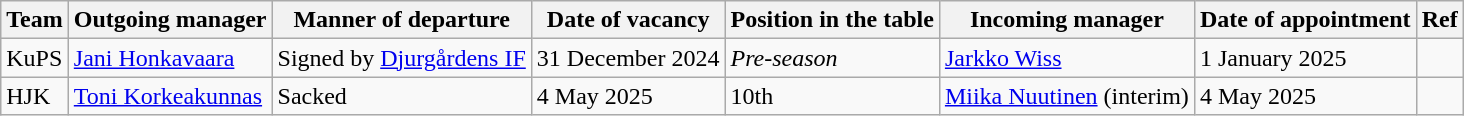<table class="wikitable">
<tr>
<th>Team</th>
<th>Outgoing manager</th>
<th>Manner of departure</th>
<th>Date of vacancy</th>
<th>Position in the table</th>
<th>Incoming manager</th>
<th>Date of appointment</th>
<th>Ref</th>
</tr>
<tr>
<td>KuPS</td>
<td> <a href='#'>Jani Honkavaara</a></td>
<td>Signed by <a href='#'>Djurgårdens IF</a></td>
<td>31 December 2024</td>
<td><em>Pre-season</em></td>
<td> <a href='#'>Jarkko Wiss</a></td>
<td>1 January 2025</td>
<td></td>
</tr>
<tr>
<td>HJK</td>
<td> <a href='#'>Toni Korkeakunnas</a></td>
<td>Sacked</td>
<td>4 May 2025</td>
<td>10th</td>
<td> <a href='#'>Miika Nuutinen</a> (interim)</td>
<td>4 May 2025</td>
<td></td>
</tr>
</table>
